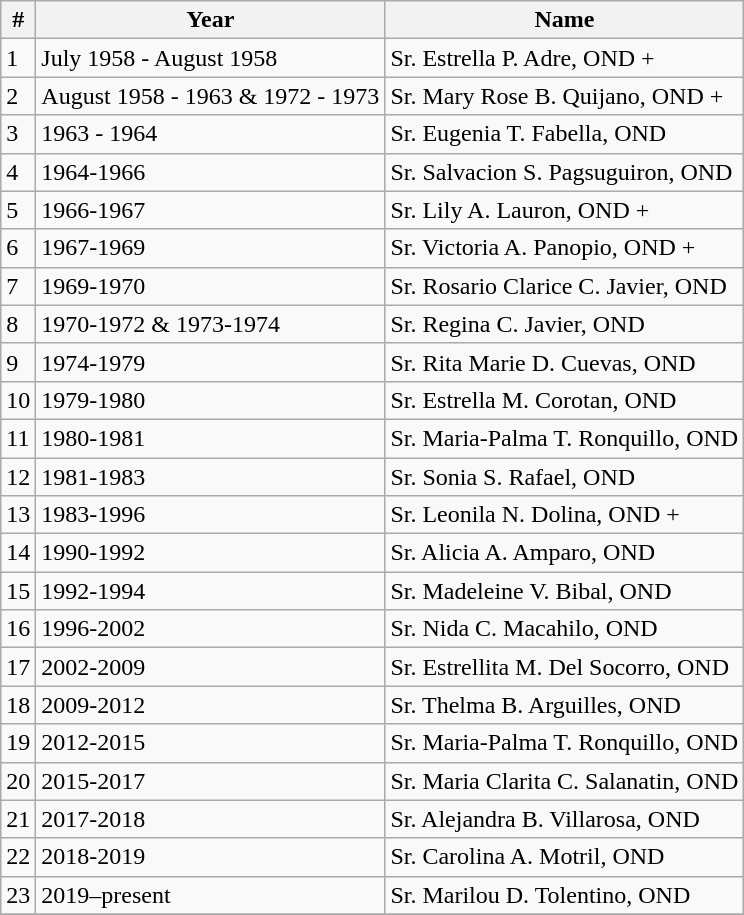<table class="wikitable">
<tr>
<th>#</th>
<th>Year</th>
<th>Name</th>
</tr>
<tr>
<td>1</td>
<td>July 1958 - August 1958</td>
<td>Sr. Estrella P. Adre, OND +</td>
</tr>
<tr>
<td>2</td>
<td>August 1958 - 1963 & 1972 - 1973</td>
<td>Sr. Mary Rose B. Quijano, OND +</td>
</tr>
<tr>
<td>3</td>
<td>1963 - 1964</td>
<td>Sr. Eugenia T. Fabella, OND</td>
</tr>
<tr>
<td>4</td>
<td>1964-1966</td>
<td>Sr. Salvacion S. Pagsuguiron, OND</td>
</tr>
<tr>
<td>5</td>
<td>1966-1967</td>
<td>Sr. Lily A. Lauron, OND +</td>
</tr>
<tr>
<td>6</td>
<td>1967-1969</td>
<td>Sr. Victoria A. Panopio, OND +</td>
</tr>
<tr>
<td>7</td>
<td>1969-1970</td>
<td>Sr. Rosario Clarice C. Javier, OND</td>
</tr>
<tr>
<td>8</td>
<td>1970-1972 & 1973-1974</td>
<td>Sr. Regina C. Javier, OND</td>
</tr>
<tr>
<td>9</td>
<td>1974-1979</td>
<td>Sr. Rita Marie D. Cuevas, OND</td>
</tr>
<tr>
<td>10</td>
<td>1979-1980</td>
<td>Sr. Estrella M. Corotan, OND</td>
</tr>
<tr>
<td>11</td>
<td>1980-1981</td>
<td>Sr. Maria-Palma T. Ronquillo, OND</td>
</tr>
<tr>
<td>12</td>
<td>1981-1983</td>
<td>Sr. Sonia S. Rafael, OND</td>
</tr>
<tr>
<td>13</td>
<td>1983-1996</td>
<td>Sr. Leonila N. Dolina, OND +</td>
</tr>
<tr>
<td>14</td>
<td>1990-1992</td>
<td>Sr. Alicia A. Amparo, OND</td>
</tr>
<tr>
<td>15</td>
<td>1992-1994</td>
<td>Sr. Madeleine V. Bibal, OND</td>
</tr>
<tr>
<td>16</td>
<td>1996-2002</td>
<td>Sr. Nida C. Macahilo, OND</td>
</tr>
<tr>
<td>17</td>
<td>2002-2009</td>
<td>Sr. Estrellita M. Del Socorro, OND</td>
</tr>
<tr>
<td>18</td>
<td>2009-2012</td>
<td>Sr. Thelma B. Arguilles, OND</td>
</tr>
<tr>
<td>19</td>
<td>2012-2015</td>
<td>Sr. Maria-Palma T. Ronquillo, OND</td>
</tr>
<tr>
<td>20</td>
<td>2015-2017</td>
<td>Sr. Maria Clarita C. Salanatin, OND</td>
</tr>
<tr>
<td>21</td>
<td>2017-2018</td>
<td>Sr. Alejandra B. Villarosa, OND</td>
</tr>
<tr>
<td>22</td>
<td>2018-2019</td>
<td>Sr. Carolina A. Motril, OND</td>
</tr>
<tr>
<td>23</td>
<td>2019–present</td>
<td>Sr. Marilou D. Tolentino, OND</td>
</tr>
<tr>
</tr>
</table>
